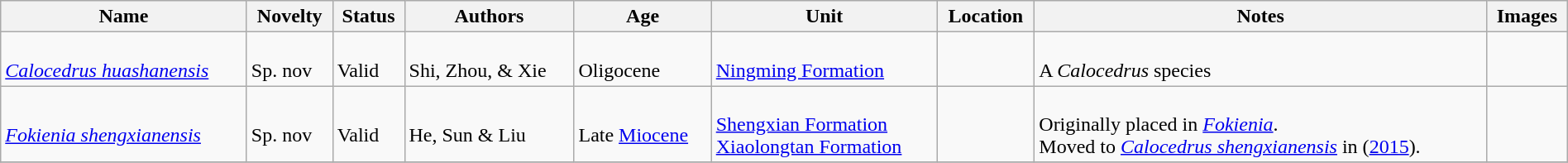<table class="wikitable sortable" align="center" width="100%">
<tr>
<th>Name</th>
<th>Novelty</th>
<th>Status</th>
<th>Authors</th>
<th>Age</th>
<th>Unit</th>
<th>Location</th>
<th>Notes</th>
<th>Images</th>
</tr>
<tr>
<td><br><em><a href='#'>Calocedrus huashanensis</a></em></td>
<td><br>Sp. nov</td>
<td><br>Valid</td>
<td><br>Shi, Zhou, & Xie</td>
<td><br>Oligocene</td>
<td><br><a href='#'>Ningming Formation</a></td>
<td><br></td>
<td><br>A <em>Calocedrus</em> species</td>
<td></td>
</tr>
<tr>
<td><br><em><a href='#'>Fokienia shengxianensis</a></em></td>
<td><br>Sp. nov</td>
<td><br>Valid</td>
<td><br>He, Sun & Liu</td>
<td><br>Late <a href='#'>Miocene</a></td>
<td><br><a href='#'>Shengxian Formation</a><br>
<a href='#'>Xiaolongtan Formation</a></td>
<td><br></td>
<td><br>Originally placed in <em><a href='#'>Fokienia</a></em>.<br> Moved to <em><a href='#'>Calocedrus shengxianensis</a></em> in (<a href='#'>2015</a>).</td>
<td></td>
</tr>
<tr>
</tr>
</table>
